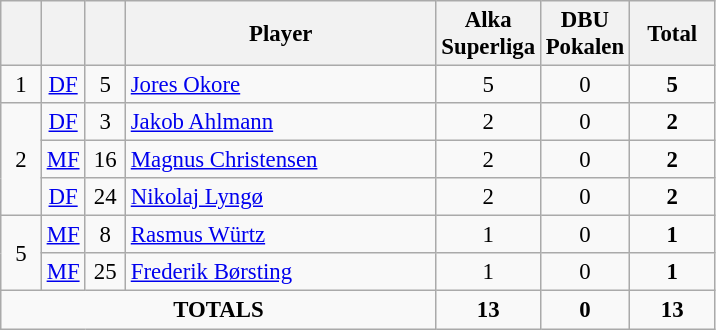<table class="wikitable sortable" style="font-size: 95%; text-align: center;">
<tr>
<th width=20></th>
<th width=20></th>
<th width=20></th>
<th width=200>Player</th>
<th width=50>Alka Superliga</th>
<th width=50>DBU Pokalen</th>
<th width=50>Total</th>
</tr>
<tr>
<td rowspan=1>1</td>
<td><a href='#'>DF</a></td>
<td>5</td>
<td align=left> <a href='#'>Jores Okore</a></td>
<td>5</td>
<td>0</td>
<td><strong>5</strong></td>
</tr>
<tr>
<td rowspan=3>2</td>
<td><a href='#'>DF</a></td>
<td>3</td>
<td align=left> <a href='#'>Jakob Ahlmann</a></td>
<td>2</td>
<td>0</td>
<td><strong>2</strong></td>
</tr>
<tr>
<td><a href='#'>MF</a></td>
<td>16</td>
<td align=left> <a href='#'>Magnus Christensen</a></td>
<td>2</td>
<td>0</td>
<td><strong>2</strong></td>
</tr>
<tr>
<td><a href='#'>DF</a></td>
<td>24</td>
<td align=left> <a href='#'>Nikolaj Lyngø</a></td>
<td>2</td>
<td>0</td>
<td><strong>2</strong></td>
</tr>
<tr>
<td rowspan=2>5</td>
<td><a href='#'>MF</a></td>
<td>8</td>
<td align=left> <a href='#'>Rasmus Würtz</a></td>
<td>1</td>
<td>0</td>
<td><strong>1</strong></td>
</tr>
<tr>
<td><a href='#'>MF</a></td>
<td>25</td>
<td align=left> <a href='#'>Frederik Børsting</a></td>
<td>1</td>
<td>0</td>
<td><strong>1</strong></td>
</tr>
<tr>
<td colspan="4"><strong>TOTALS</strong></td>
<td><strong>13</strong></td>
<td><strong>0</strong></td>
<td><strong>13</strong></td>
</tr>
</table>
